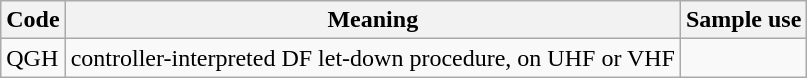<table class="wikitable" summary="Most common Q codes used in aviation, including meaning and sample use">
<tr>
<th>Code</th>
<th>Meaning</th>
<th>Sample use</th>
</tr>
<tr>
<td>QGH</td>
<td>controller-interpreted DF let-down procedure, on UHF or VHF</td>
<td></td>
</tr>
</table>
